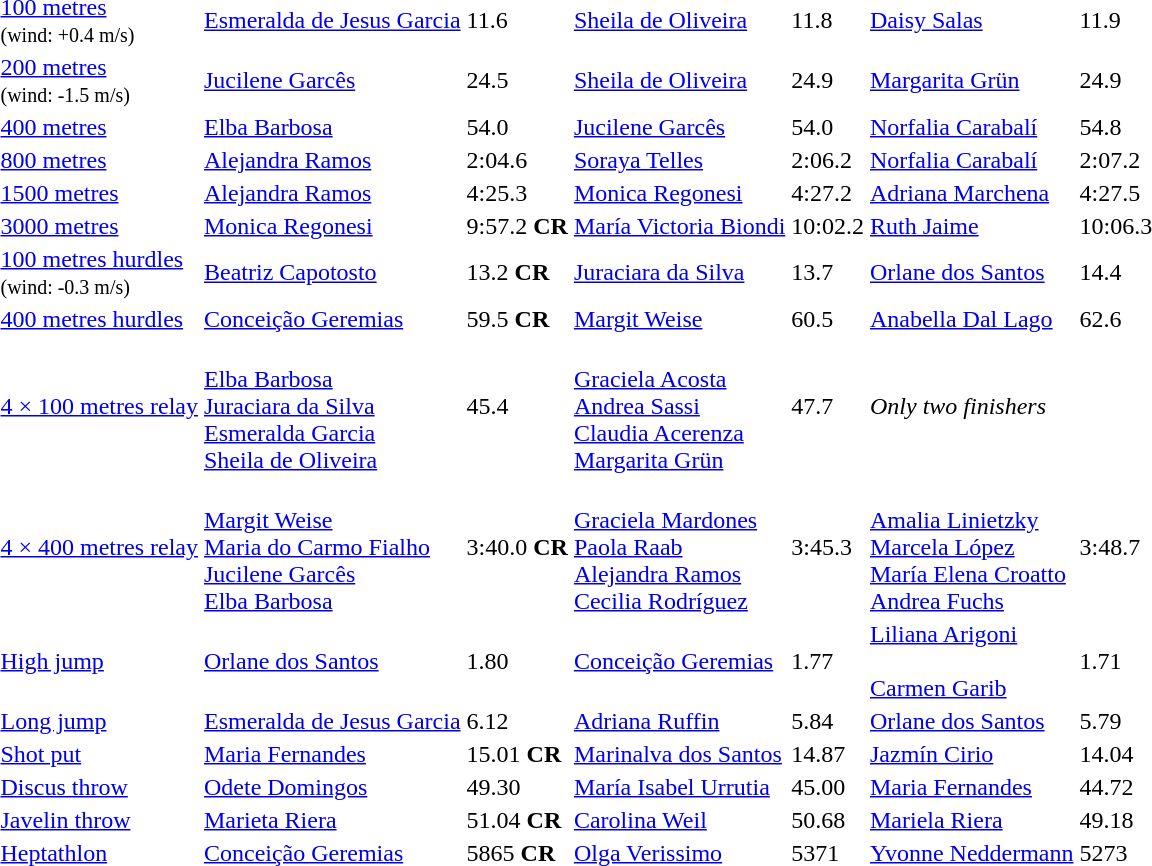<table>
<tr>
<td><a href='#'>100 metres</a><br><small>(wind: +0.4 m/s)</small></td>
<td><a href='#'>Esmeralda de Jesus Garcia</a><br> </td>
<td>11.6</td>
<td><a href='#'>Sheila de Oliveira</a><br> </td>
<td>11.8</td>
<td><a href='#'>Daisy Salas</a><br> </td>
<td>11.9</td>
</tr>
<tr>
<td><a href='#'>200 metres</a><br><small>(wind: -1.5 m/s)</small></td>
<td><a href='#'>Jucilene Garcês</a><br> </td>
<td>24.5</td>
<td><a href='#'>Sheila de Oliveira</a><br> </td>
<td>24.9</td>
<td><a href='#'>Margarita Grün</a><br> </td>
<td>24.9</td>
</tr>
<tr>
<td><a href='#'>400 metres</a></td>
<td><a href='#'>Elba Barbosa</a><br> </td>
<td>54.0</td>
<td><a href='#'>Jucilene Garcês</a><br> </td>
<td>54.0</td>
<td><a href='#'>Norfalia Carabalí</a><br> </td>
<td>54.8</td>
</tr>
<tr>
<td><a href='#'>800 metres</a></td>
<td><a href='#'>Alejandra Ramos</a><br> </td>
<td>2:04.6</td>
<td><a href='#'>Soraya Telles</a><br> </td>
<td>2:06.2</td>
<td><a href='#'>Norfalia Carabalí</a><br> </td>
<td>2:07.2</td>
</tr>
<tr>
<td><a href='#'>1500 metres</a></td>
<td><a href='#'>Alejandra Ramos</a><br> </td>
<td>4:25.3</td>
<td><a href='#'>Monica Regonesi</a><br> </td>
<td>4:27.2</td>
<td><a href='#'>Adriana Marchena</a><br> </td>
<td>4:27.5</td>
</tr>
<tr>
<td><a href='#'>3000 metres</a></td>
<td><a href='#'>Monica Regonesi</a><br> </td>
<td>9:57.2 <strong>CR</strong></td>
<td><a href='#'>María Victoria Biondi</a><br> </td>
<td>10:02.2</td>
<td><a href='#'>Ruth Jaime</a><br> </td>
<td>10:06.3</td>
</tr>
<tr>
<td><a href='#'>100 metres hurdles</a><br><small>(wind: -0.3 m/s)</small></td>
<td><a href='#'>Beatriz Capotosto</a><br> </td>
<td>13.2 <strong>CR</strong></td>
<td><a href='#'>Juraciara da Silva</a><br> </td>
<td>13.7</td>
<td><a href='#'>Orlane dos Santos</a><br> </td>
<td>14.4</td>
</tr>
<tr>
<td><a href='#'>400 metres hurdles</a></td>
<td><a href='#'>Conceição Geremias</a><br> </td>
<td>59.5 <strong>CR</strong></td>
<td><a href='#'>Margit Weise</a><br> </td>
<td>60.5</td>
<td><a href='#'>Anabella Dal Lago</a><br> </td>
<td>62.6</td>
</tr>
<tr>
<td><a href='#'>4 × 100 metres relay</a></td>
<td><br><a href='#'>Elba Barbosa</a><br><a href='#'>Juraciara da Silva</a><br><a href='#'>Esmeralda Garcia</a><br><a href='#'>Sheila de Oliveira</a></td>
<td>45.4</td>
<td><br><a href='#'>Graciela Acosta</a><br><a href='#'>Andrea Sassi</a><br><a href='#'>Claudia Acerenza</a><br><a href='#'>Margarita Grün</a></td>
<td>47.7</td>
<td><em>Only two finishers</em></td>
<td></td>
</tr>
<tr>
<td><a href='#'>4 × 400 metres relay</a></td>
<td><br><a href='#'>Margit Weise</a><br><a href='#'>Maria do Carmo Fialho</a><br><a href='#'>Jucilene Garcês</a><br><a href='#'>Elba Barbosa</a></td>
<td>3:40.0 <strong>CR</strong></td>
<td><br><a href='#'>Graciela Mardones</a><br><a href='#'>Paola Raab</a><br><a href='#'>Alejandra Ramos</a><br><a href='#'>Cecilia Rodríguez</a></td>
<td>3:45.3</td>
<td><br><a href='#'>Amalia Linietzky</a><br><a href='#'>Marcela López</a><br><a href='#'>María Elena Croatto</a><br><a href='#'>Andrea Fuchs</a></td>
<td>3:48.7</td>
</tr>
<tr>
<td><a href='#'>High jump</a></td>
<td><a href='#'>Orlane dos Santos</a><br> </td>
<td>1.80</td>
<td><a href='#'>Conceição Geremias</a><br> </td>
<td>1.77</td>
<td><a href='#'>Liliana Arigoni</a><br> <br> <a href='#'>Carmen Garib</a><br> </td>
<td>1.71</td>
</tr>
<tr>
<td><a href='#'>Long jump</a></td>
<td><a href='#'>Esmeralda de Jesus Garcia</a><br> </td>
<td>6.12</td>
<td><a href='#'>Adriana Ruffin</a><br> </td>
<td>5.84</td>
<td><a href='#'>Orlane dos Santos</a><br> </td>
<td>5.79</td>
</tr>
<tr>
<td><a href='#'>Shot put</a></td>
<td><a href='#'>Maria Fernandes</a><br> </td>
<td>15.01 <strong>CR</strong></td>
<td><a href='#'>Marinalva dos Santos</a><br> </td>
<td>14.87</td>
<td><a href='#'>Jazmín Cirio</a><br> </td>
<td>14.04</td>
</tr>
<tr>
<td><a href='#'>Discus throw</a></td>
<td><a href='#'>Odete Domingos</a><br> </td>
<td>49.30</td>
<td><a href='#'>María Isabel Urrutia</a><br> </td>
<td>45.00</td>
<td><a href='#'>Maria Fernandes</a><br> </td>
<td>44.72</td>
</tr>
<tr>
<td><a href='#'>Javelin throw</a></td>
<td><a href='#'>Marieta Riera</a><br> </td>
<td>51.04 <strong>CR</strong></td>
<td><a href='#'>Carolina Weil</a><br> </td>
<td>50.68</td>
<td><a href='#'>Mariela Riera</a><br> </td>
<td>49.18</td>
</tr>
<tr>
<td><a href='#'>Heptathlon</a></td>
<td><a href='#'>Conceição Geremias</a><br> </td>
<td>5865 <strong>CR</strong></td>
<td><a href='#'>Olga Verissimo</a><br> </td>
<td>5371</td>
<td><a href='#'>Yvonne Neddermann</a><br> </td>
<td>5273</td>
</tr>
</table>
